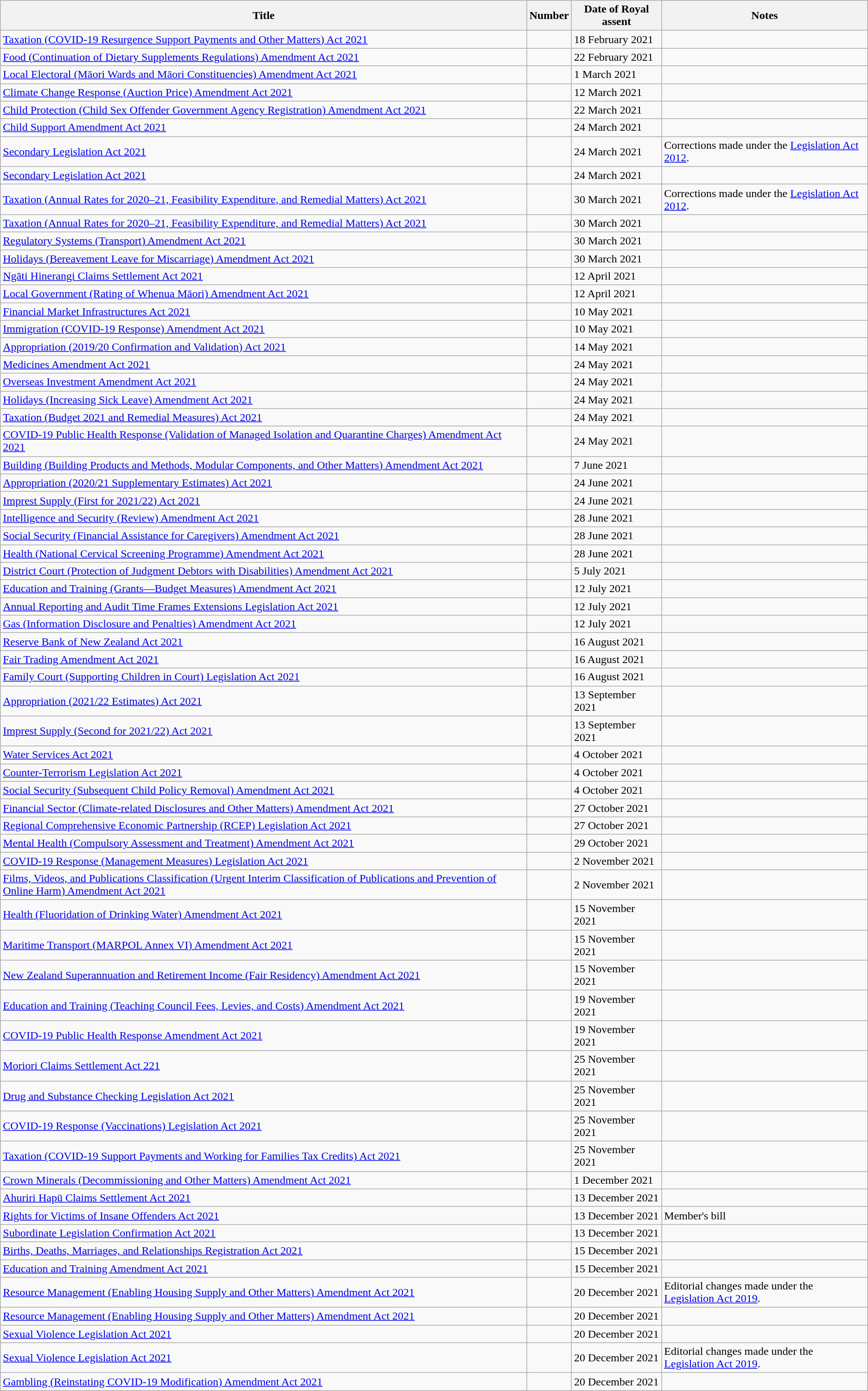<table class="wikitable sortable">
<tr>
<th>Title</th>
<th>Number</th>
<th>Date of Royal assent</th>
<th>Notes</th>
</tr>
<tr>
<td><a href='#'>Taxation (COVID-19 Resurgence Support Payments and Other Matters) Act 2021</a></td>
<td></td>
<td>18 February 2021</td>
<td></td>
</tr>
<tr>
<td><a href='#'>Food (Continuation of Dietary Supplements Regulations) Amendment Act 2021</a></td>
<td></td>
<td>22 February 2021</td>
<td></td>
</tr>
<tr>
<td><a href='#'>Local Electoral (Māori Wards and Māori Constituencies) Amendment Act 2021</a></td>
<td></td>
<td>1 March 2021</td>
<td></td>
</tr>
<tr>
<td><a href='#'>Climate Change Response (Auction Price) Amendment Act 2021</a></td>
<td></td>
<td>12 March 2021</td>
<td></td>
</tr>
<tr>
<td><a href='#'>Child Protection (Child Sex Offender Government Agency Registration) Amendment Act 2021</a></td>
<td></td>
<td>22 March 2021</td>
<td></td>
</tr>
<tr>
<td><a href='#'>Child Support Amendment Act 2021</a></td>
<td></td>
<td>24 March 2021</td>
<td></td>
</tr>
<tr>
<td><a href='#'>Secondary Legislation Act 2021</a></td>
<td></td>
<td>24 March 2021</td>
<td>Corrections made under the <a href='#'>Legislation Act 2012</a>.</td>
</tr>
<tr>
<td><a href='#'>Secondary Legislation Act 2021</a></td>
<td></td>
<td>24 March 2021</td>
<td></td>
</tr>
<tr>
<td><a href='#'>Taxation (Annual Rates for 2020–21, Feasibility Expenditure, and Remedial Matters) Act 2021</a></td>
<td></td>
<td>30 March 2021</td>
<td>Corrections made under the <a href='#'>Legislation Act 2012</a>.</td>
</tr>
<tr>
<td><a href='#'>Taxation (Annual Rates for 2020–21, Feasibility Expenditure, and Remedial Matters) Act 2021</a></td>
<td></td>
<td>30 March 2021</td>
<td></td>
</tr>
<tr>
<td><a href='#'>Regulatory Systems (Transport) Amendment Act 2021</a></td>
<td></td>
<td>30 March 2021</td>
<td></td>
</tr>
<tr>
<td><a href='#'>Holidays (Bereavement Leave for Miscarriage) Amendment Act 2021</a></td>
<td></td>
<td>30 March 2021</td>
<td></td>
</tr>
<tr>
<td><a href='#'>Ngāti Hinerangi Claims Settlement Act 2021</a></td>
<td></td>
<td>12 April 2021</td>
<td></td>
</tr>
<tr>
<td><a href='#'>Local Government (Rating of Whenua Māori) Amendment Act 2021</a></td>
<td></td>
<td>12 April 2021</td>
<td></td>
</tr>
<tr>
<td><a href='#'>Financial Market Infrastructures Act 2021</a></td>
<td></td>
<td>10 May 2021</td>
<td></td>
</tr>
<tr>
<td><a href='#'>Immigration (COVID-19 Response) Amendment Act 2021</a></td>
<td></td>
<td>10 May 2021</td>
<td></td>
</tr>
<tr>
<td><a href='#'>Appropriation (2019/20 Confirmation and Validation) Act 2021</a></td>
<td></td>
<td>14 May 2021</td>
<td></td>
</tr>
<tr>
<td><a href='#'>Medicines Amendment Act 2021</a></td>
<td></td>
<td>24 May 2021</td>
<td></td>
</tr>
<tr>
<td><a href='#'>Overseas Investment Amendment Act 2021</a></td>
<td></td>
<td>24 May 2021</td>
<td></td>
</tr>
<tr>
<td><a href='#'>Holidays (Increasing Sick Leave) Amendment Act 2021</a></td>
<td></td>
<td>24 May 2021</td>
<td></td>
</tr>
<tr>
<td><a href='#'>Taxation (Budget 2021 and Remedial Measures) Act 2021</a></td>
<td></td>
<td>24 May 2021</td>
<td></td>
</tr>
<tr>
<td><a href='#'>COVID-19 Public Health Response (Validation of Managed Isolation and Quarantine Charges) Amendment Act 2021</a></td>
<td></td>
<td>24 May 2021</td>
<td></td>
</tr>
<tr>
<td><a href='#'>Building (Building Products and Methods, Modular Components, and Other Matters) Amendment Act 2021</a></td>
<td></td>
<td>7 June 2021</td>
<td></td>
</tr>
<tr>
<td><a href='#'>Appropriation (2020/21 Supplementary Estimates) Act 2021</a></td>
<td></td>
<td>24 June 2021</td>
<td></td>
</tr>
<tr>
<td><a href='#'>Imprest Supply (First for 2021/22) Act 2021</a></td>
<td></td>
<td>24 June 2021</td>
<td></td>
</tr>
<tr>
<td><a href='#'>Intelligence and Security (Review) Amendment Act 2021</a></td>
<td></td>
<td>28 June 2021</td>
<td></td>
</tr>
<tr>
<td><a href='#'>Social Security (Financial Assistance for Caregivers) Amendment Act 2021</a></td>
<td></td>
<td>28 June 2021</td>
<td></td>
</tr>
<tr>
<td><a href='#'>Health (National Cervical Screening Programme) Amendment Act 2021</a></td>
<td></td>
<td>28 June 2021</td>
<td></td>
</tr>
<tr>
<td><a href='#'>District Court (Protection of Judgment Debtors with Disabilities) Amendment Act 2021</a></td>
<td></td>
<td>5 July 2021</td>
<td></td>
</tr>
<tr>
<td><a href='#'>Education and Training (Grants—Budget Measures) Amendment Act 2021</a></td>
<td></td>
<td>12 July 2021</td>
<td></td>
</tr>
<tr>
<td><a href='#'>Annual Reporting and Audit Time Frames Extensions Legislation Act 2021</a></td>
<td></td>
<td>12 July 2021</td>
<td></td>
</tr>
<tr>
<td><a href='#'>Gas (Information Disclosure and Penalties) Amendment Act 2021</a></td>
<td></td>
<td>12 July 2021</td>
<td></td>
</tr>
<tr>
<td><a href='#'>Reserve Bank of New Zealand Act 2021</a></td>
<td></td>
<td>16 August 2021</td>
<td></td>
</tr>
<tr>
<td><a href='#'>Fair Trading Amendment Act 2021</a></td>
<td></td>
<td>16 August 2021</td>
<td></td>
</tr>
<tr>
<td><a href='#'>Family Court (Supporting Children in Court) Legislation Act 2021</a></td>
<td></td>
<td>16 August 2021</td>
<td></td>
</tr>
<tr>
<td><a href='#'>Appropriation (2021/22 Estimates) Act 2021</a></td>
<td></td>
<td>13 September 2021</td>
<td></td>
</tr>
<tr>
<td><a href='#'>Imprest Supply (Second for 2021/22) Act 2021</a></td>
<td></td>
<td>13 September 2021</td>
<td></td>
</tr>
<tr>
<td><a href='#'>Water Services Act 2021</a></td>
<td></td>
<td>4 October 2021</td>
<td></td>
</tr>
<tr>
<td><a href='#'>Counter-Terrorism Legislation Act 2021</a></td>
<td></td>
<td>4 October 2021</td>
<td></td>
</tr>
<tr>
<td><a href='#'>Social Security (Subsequent Child Policy Removal) Amendment Act 2021</a></td>
<td></td>
<td>4 October 2021</td>
<td></td>
</tr>
<tr>
<td><a href='#'>Financial Sector (Climate-related Disclosures and Other Matters) Amendment Act 2021</a></td>
<td></td>
<td>27 October 2021</td>
<td></td>
</tr>
<tr>
<td><a href='#'>Regional Comprehensive Economic Partnership (RCEP) Legislation Act 2021</a></td>
<td></td>
<td>27 October 2021</td>
<td></td>
</tr>
<tr>
<td><a href='#'>Mental Health (Compulsory Assessment and Treatment) Amendment Act 2021</a></td>
<td></td>
<td>29 October 2021</td>
<td></td>
</tr>
<tr>
<td><a href='#'>COVID-19 Response (Management Measures) Legislation Act 2021</a></td>
<td></td>
<td>2 November 2021</td>
<td></td>
</tr>
<tr>
<td><a href='#'>Films, Videos, and Publications Classification (Urgent Interim Classification of Publications and Prevention of Online Harm) Amendment Act 2021</a></td>
<td></td>
<td>2 November 2021</td>
<td></td>
</tr>
<tr>
<td><a href='#'>Health (Fluoridation of Drinking Water) Amendment Act 2021</a></td>
<td></td>
<td>15 November 2021</td>
<td></td>
</tr>
<tr>
<td><a href='#'>Maritime Transport (MARPOL Annex VI) Amendment Act 2021</a></td>
<td></td>
<td>15 November 2021</td>
<td></td>
</tr>
<tr>
<td><a href='#'>New Zealand Superannuation and Retirement Income (Fair Residency) Amendment Act 2021</a></td>
<td></td>
<td>15 November 2021</td>
<td></td>
</tr>
<tr>
<td><a href='#'>Education and Training (Teaching Council Fees, Levies, and Costs) Amendment Act 2021</a></td>
<td></td>
<td>19 November 2021</td>
<td></td>
</tr>
<tr>
<td><a href='#'>COVID-19 Public Health Response Amendment Act 2021</a></td>
<td></td>
<td>19 November 2021</td>
<td></td>
</tr>
<tr>
<td><a href='#'>Moriori Claims Settlement Act 221</a></td>
<td></td>
<td>25 November 2021</td>
<td></td>
</tr>
<tr>
<td><a href='#'>Drug and Substance Checking Legislation Act 2021</a></td>
<td></td>
<td>25 November 2021</td>
<td></td>
</tr>
<tr>
<td><a href='#'>COVID-19 Response (Vaccinations) Legislation Act 2021</a></td>
<td></td>
<td>25 November 2021</td>
<td></td>
</tr>
<tr>
<td><a href='#'>Taxation (COVID-19 Support Payments and Working for Families Tax Credits) Act 2021</a></td>
<td></td>
<td>25 November 2021</td>
<td></td>
</tr>
<tr>
<td><a href='#'>Crown Minerals (Decommissioning and Other Matters) Amendment Act 2021</a></td>
<td></td>
<td>1 December 2021</td>
<td></td>
</tr>
<tr>
<td><a href='#'>Ahuriri Hapū Claims Settlement Act 2021</a></td>
<td></td>
<td>13 December 2021</td>
<td></td>
</tr>
<tr>
<td><a href='#'>Rights for Victims of Insane Offenders Act 2021</a></td>
<td></td>
<td>13 December 2021</td>
<td>Member's bill</td>
</tr>
<tr>
<td><a href='#'>Subordinate Legislation Confirmation Act 2021</a></td>
<td></td>
<td>13 December 2021</td>
<td></td>
</tr>
<tr>
<td><a href='#'>Births, Deaths, Marriages, and Relationships Registration Act 2021</a></td>
<td></td>
<td>15 December 2021</td>
<td></td>
</tr>
<tr>
<td><a href='#'>Education and Training Amendment Act 2021</a></td>
<td></td>
<td>15 December 2021</td>
<td></td>
</tr>
<tr>
<td><a href='#'>Resource Management (Enabling Housing Supply and Other Matters) Amendment Act 2021</a></td>
<td></td>
<td>20 December 2021</td>
<td>Editorial changes made under the <a href='#'>Legislation Act 2019</a>.</td>
</tr>
<tr>
<td><a href='#'>Resource Management (Enabling Housing Supply and Other Matters) Amendment Act 2021</a></td>
<td></td>
<td>20 December 2021</td>
<td></td>
</tr>
<tr>
<td><a href='#'>Sexual Violence Legislation Act 2021</a></td>
<td></td>
<td>20 December 2021</td>
<td></td>
</tr>
<tr>
<td><a href='#'>Sexual Violence Legislation Act 2021</a></td>
<td></td>
<td>20 December 2021</td>
<td>Editorial changes made under the <a href='#'>Legislation Act 2019</a>.</td>
</tr>
<tr>
<td><a href='#'>Gambling (Reinstating COVID-19 Modification) Amendment Act 2021</a></td>
<td></td>
<td>20 December 2021</td>
<td></td>
</tr>
</table>
